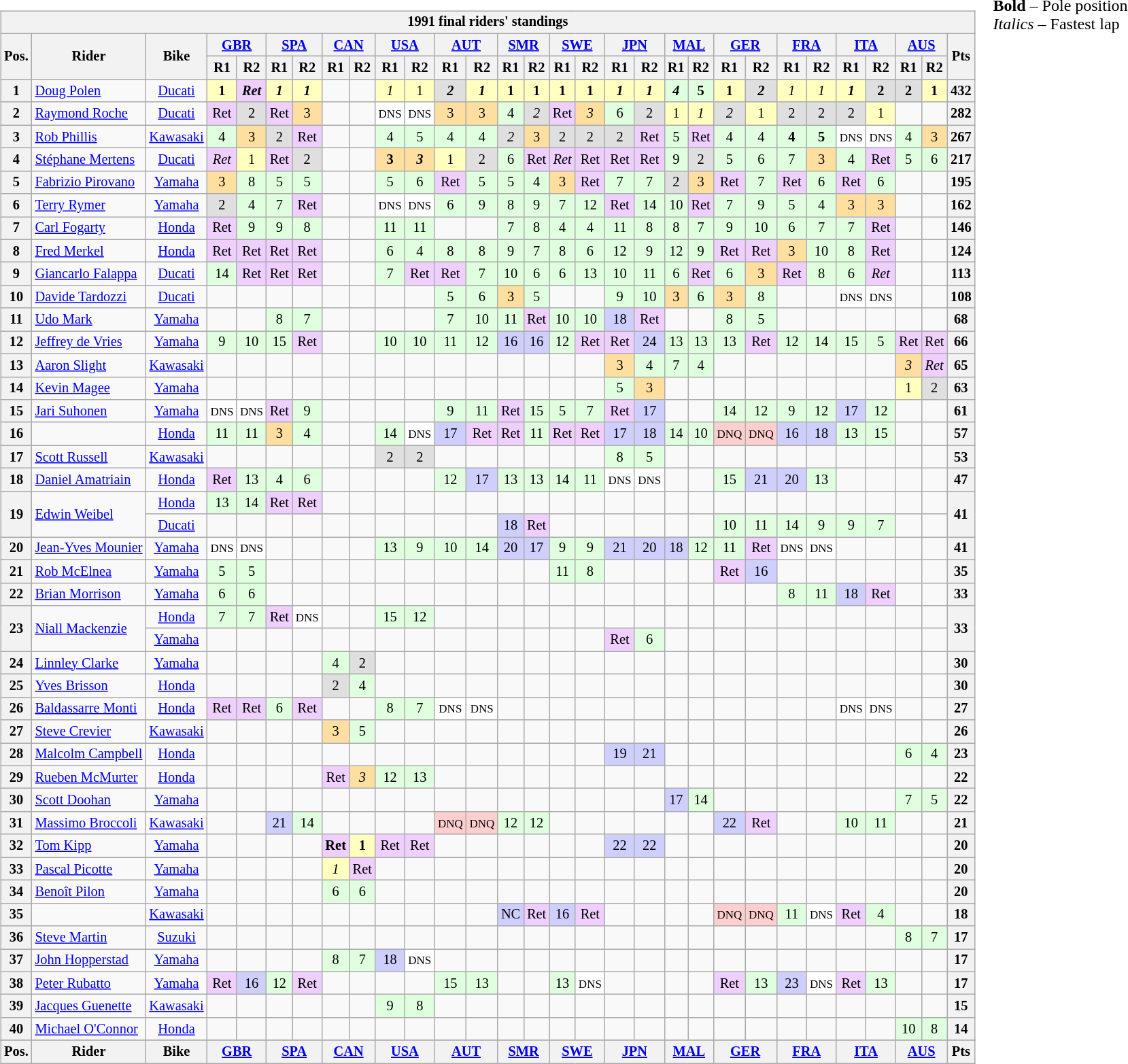<table>
<tr>
<td><br><table class="wikitable" style="font-size: 85%; text-align: center">
<tr>
<th colspan=34>1991 final riders' standings</th>
</tr>
<tr valign="top">
<th valign="middle" rowspan=2>Pos.</th>
<th valign="middle" rowspan=2>Rider</th>
<th valign="middle" rowspan=2>Bike</th>
<th colspan=2><a href='#'>GBR</a><br></th>
<th colspan=2><a href='#'>SPA</a><br></th>
<th colspan=2><a href='#'>CAN</a><br></th>
<th colspan=2><a href='#'>USA</a><br></th>
<th colspan=2><a href='#'>AUT</a><br></th>
<th colspan=2><a href='#'>SMR</a><br></th>
<th colspan=2><a href='#'>SWE</a><br></th>
<th colspan=2><a href='#'>JPN</a><br></th>
<th colspan=2><a href='#'>MAL</a><br></th>
<th colspan=2><a href='#'>GER</a><br></th>
<th colspan=2><a href='#'>FRA</a><br></th>
<th colspan=2><a href='#'>ITA</a><br></th>
<th colspan=2><a href='#'>AUS</a><br></th>
<th valign="middle" rowspan=2>Pts</th>
</tr>
<tr>
<th>R1</th>
<th>R2</th>
<th>R1</th>
<th>R2</th>
<th>R1</th>
<th>R2</th>
<th>R1</th>
<th>R2</th>
<th>R1</th>
<th>R2</th>
<th>R1</th>
<th>R2</th>
<th>R1</th>
<th>R2</th>
<th>R1</th>
<th>R2</th>
<th>R1</th>
<th>R2</th>
<th>R1</th>
<th>R2</th>
<th>R1</th>
<th>R2</th>
<th>R1</th>
<th>R2</th>
<th>R1</th>
<th>R2</th>
</tr>
<tr>
<th>1</th>
<td align="left"> <a href='#'>Doug Polen</a></td>
<td><a href='#'>Ducati</a></td>
<td style="background:#ffffbf;"><strong>1</strong></td>
<td style="background:#efcfff;"><strong><em>Ret</em></strong></td>
<td style="background:#ffffbf;"><strong><em>1</em></strong></td>
<td style="background:#ffffbf;"><strong><em>1</em></strong></td>
<td></td>
<td></td>
<td style="background:#ffffbf;"><em>1</em></td>
<td style="background:#ffffbf;">1</td>
<td style="background:#dfdfdf;"><strong><em>2</em></strong></td>
<td style="background:#ffffbf;"><strong><em>1</em></strong></td>
<td style="background:#ffffbf;"><strong>1</strong></td>
<td style="background:#ffffbf;"><strong>1</strong></td>
<td style="background:#ffffbf;"><strong>1</strong></td>
<td style="background:#ffffbf;"><strong>1</strong></td>
<td style="background:#ffffbf;"><strong><em>1</em></strong></td>
<td style="background:#ffffbf;"><strong><em>1</em></strong></td>
<td style="background:#dfffdf;"><strong><em>4</em></strong></td>
<td style="background:#dfffdf;"><strong>5</strong></td>
<td style="background:#ffffbf;"><strong>1</strong></td>
<td style="background:#dfdfdf;"><strong><em>2</em></strong></td>
<td style="background:#ffffbf;"><em>1</em></td>
<td style="background:#ffffbf;"><em>1</em></td>
<td style="background:#ffffbf;"><strong><em>1</em></strong></td>
<td style="background:#dfdfdf;"><strong>2</strong></td>
<td style="background:#dfdfdf;"><strong>2</strong></td>
<td style="background:#ffffbf;"><strong>1</strong></td>
<th>432</th>
</tr>
<tr>
<th>2</th>
<td align="left"> <a href='#'>Raymond Roche</a></td>
<td><a href='#'>Ducati</a></td>
<td style="background:#efcfff;">Ret</td>
<td style="background:#dfdfdf;">2</td>
<td style="background:#efcfff;">Ret</td>
<td style="background:#ffdf9f;">3</td>
<td></td>
<td></td>
<td style="background:#ffffff;"><small>DNS</small></td>
<td style="background:#ffffff;"><small>DNS</small></td>
<td style="background:#ffdf9f;">3</td>
<td style="background:#ffdf9f;">3</td>
<td style="background:#dfffdf;">4</td>
<td style="background:#dfdfdf;"><em>2</em></td>
<td style="background:#efcfff;">Ret</td>
<td style="background:#ffdf9f;"><em>3</em></td>
<td style="background:#dfffdf;">6</td>
<td style="background:#dfdfdf;">2</td>
<td style="background:#ffffbf;">1</td>
<td style="background:#ffffbf;"><em>1</em></td>
<td style="background:#dfdfdf;"><em>2</em></td>
<td style="background:#ffffbf;">1</td>
<td style="background:#dfdfdf;">2</td>
<td style="background:#dfdfdf;">2</td>
<td style="background:#dfdfdf;">2</td>
<td style="background:#ffffbf;">1</td>
<td></td>
<td></td>
<th>282</th>
</tr>
<tr>
<th>3</th>
<td align="left"> <a href='#'>Rob Phillis</a></td>
<td><a href='#'>Kawasaki</a></td>
<td style="background:#dfffdf;">4</td>
<td style="background:#ffdf9f;">3</td>
<td style="background:#dfdfdf;">2</td>
<td style="background:#efcfff;">Ret</td>
<td></td>
<td></td>
<td style="background:#dfffdf;">4</td>
<td style="background:#dfffdf;">5</td>
<td style="background:#dfffdf;">4</td>
<td style="background:#dfffdf;">4</td>
<td style="background:#dfdfdf;"><em>2</em></td>
<td style="background:#ffdf9f;">3</td>
<td style="background:#dfdfdf;">2</td>
<td style="background:#dfdfdf;">2</td>
<td style="background:#dfdfdf;">2</td>
<td style="background:#efcfff;">Ret</td>
<td style="background:#dfffdf;">5</td>
<td style="background:#efcfff;">Ret</td>
<td style="background:#dfffdf;">4</td>
<td style="background:#dfffdf;">4</td>
<td style="background:#dfffdf;"><strong>4</strong></td>
<td style="background:#dfffdf;"><strong>5</strong></td>
<td style="background:#ffffff;"><small>DNS</small></td>
<td style="background:#ffffff;"><small>DNS</small></td>
<td style="background:#dfffdf;">4</td>
<td style="background:#ffdf9f;">3</td>
<th>267</th>
</tr>
<tr>
<th>4</th>
<td align="left"> <a href='#'>Stéphane Mertens</a></td>
<td><a href='#'>Ducati</a></td>
<td style="background:#efcfff;"><em>Ret</em></td>
<td style="background:#ffffbf;">1</td>
<td style="background:#efcfff;">Ret</td>
<td style="background:#dfdfdf;">2</td>
<td></td>
<td></td>
<td style="background:#ffdf9f;"><strong>3</strong></td>
<td style="background:#ffdf9f;"><strong><em>3</em></strong></td>
<td style="background:#ffffbf;">1</td>
<td style="background:#dfdfdf;">2</td>
<td style="background:#dfffdf;">6</td>
<td style="background:#efcfff;">Ret</td>
<td style="background:#efcfff;"><em>Ret</em></td>
<td style="background:#efcfff;">Ret</td>
<td style="background:#efcfff;">Ret</td>
<td style="background:#efcfff;">Ret</td>
<td style="background:#dfffdf;">9</td>
<td style="background:#dfdfdf;">2</td>
<td style="background:#dfffdf;">5</td>
<td style="background:#dfffdf;">6</td>
<td style="background:#dfffdf;">7</td>
<td style="background:#ffdf9f;">3</td>
<td style="background:#dfffdf;">4</td>
<td style="background:#efcfff;">Ret</td>
<td style="background:#dfffdf;">5</td>
<td style="background:#dfffdf;">6</td>
<th>217</th>
</tr>
<tr>
<th>5</th>
<td align="left"> <a href='#'>Fabrizio Pirovano</a></td>
<td><a href='#'>Yamaha</a></td>
<td style="background:#ffdf9f;">3</td>
<td style="background:#dfffdf;">8</td>
<td style="background:#dfffdf;">5</td>
<td style="background:#dfffdf;">5</td>
<td></td>
<td></td>
<td style="background:#dfffdf;">5</td>
<td style="background:#dfffdf;">6</td>
<td style="background:#efcfff;">Ret</td>
<td style="background:#dfffdf;">5</td>
<td style="background:#dfffdf;">5</td>
<td style="background:#dfffdf;">4</td>
<td style="background:#ffdf9f;">3</td>
<td style="background:#efcfff;">Ret</td>
<td style="background:#dfffdf;">7</td>
<td style="background:#dfffdf;">7</td>
<td style="background:#dfdfdf;">2</td>
<td style="background:#ffdf9f;">3</td>
<td style="background:#efcfff;">Ret</td>
<td style="background:#dfffdf;">7</td>
<td style="background:#efcfff;">Ret</td>
<td style="background:#dfffdf;">6</td>
<td style="background:#efcfff;">Ret</td>
<td style="background:#dfffdf;">6</td>
<td></td>
<td></td>
<th>195</th>
</tr>
<tr>
<th>6</th>
<td align="left"> <a href='#'>Terry Rymer</a></td>
<td><a href='#'>Yamaha</a></td>
<td style="background:#dfdfdf;">2</td>
<td style="background:#dfffdf;">4</td>
<td style="background:#dfffdf;">7</td>
<td style="background:#efcfff;">Ret</td>
<td></td>
<td></td>
<td style="background:#ffffff;"><small>DNS</small></td>
<td style="background:#ffffff;"><small>DNS</small></td>
<td style="background:#dfffdf;">6</td>
<td style="background:#dfffdf;">9</td>
<td style="background:#dfffdf;">8</td>
<td style="background:#dfffdf;">9</td>
<td style="background:#dfffdf;">7</td>
<td style="background:#dfffdf;">12</td>
<td style="background:#efcfff;">Ret</td>
<td style="background:#dfffdf;">14</td>
<td style="background:#dfffdf;">10</td>
<td style="background:#efcfff;">Ret</td>
<td style="background:#dfffdf;">7</td>
<td style="background:#dfffdf;">9</td>
<td style="background:#dfffdf;">5</td>
<td style="background:#dfffdf;">4</td>
<td style="background:#ffdf9f;">3</td>
<td style="background:#ffdf9f;">3</td>
<td></td>
<td></td>
<th>162</th>
</tr>
<tr>
<th>7</th>
<td align="left"> <a href='#'>Carl Fogarty</a></td>
<td><a href='#'>Honda</a></td>
<td style="background:#efcfff;">Ret</td>
<td style="background:#dfffdf;">9</td>
<td style="background:#dfffdf;">9</td>
<td style="background:#dfffdf;">8</td>
<td></td>
<td></td>
<td style="background:#dfffdf;">11</td>
<td style="background:#dfffdf;">11</td>
<td></td>
<td></td>
<td style="background:#dfffdf;">7</td>
<td style="background:#dfffdf;">8</td>
<td style="background:#dfffdf;">4</td>
<td style="background:#dfffdf;">4</td>
<td style="background:#dfffdf;">11</td>
<td style="background:#dfffdf;">8</td>
<td style="background:#dfffdf;">8</td>
<td style="background:#dfffdf;">7</td>
<td style="background:#dfffdf;">9</td>
<td style="background:#dfffdf;">10</td>
<td style="background:#dfffdf;">6</td>
<td style="background:#dfffdf;">7</td>
<td style="background:#dfffdf;">7</td>
<td style="background:#efcfff;">Ret</td>
<td></td>
<td></td>
<th>146</th>
</tr>
<tr>
<th>8</th>
<td align="left"> <a href='#'>Fred Merkel</a></td>
<td><a href='#'>Honda</a></td>
<td style="background:#efcfff;">Ret</td>
<td style="background:#efcfff;">Ret</td>
<td style="background:#efcfff;">Ret</td>
<td style="background:#efcfff;">Ret</td>
<td></td>
<td></td>
<td style="background:#dfffdf;">6</td>
<td style="background:#dfffdf;">4</td>
<td style="background:#dfffdf;">8</td>
<td style="background:#dfffdf;">8</td>
<td style="background:#dfffdf;">9</td>
<td style="background:#dfffdf;">7</td>
<td style="background:#dfffdf;">8</td>
<td style="background:#dfffdf;">6</td>
<td style="background:#dfffdf;">12</td>
<td style="background:#dfffdf;">9</td>
<td style="background:#dfffdf;">12</td>
<td style="background:#dfffdf;">9</td>
<td style="background:#efcfff;">Ret</td>
<td style="background:#efcfff;">Ret</td>
<td style="background:#ffdf9f;">3</td>
<td style="background:#dfffdf;">10</td>
<td style="background:#dfffdf;">8</td>
<td style="background:#efcfff;">Ret</td>
<td></td>
<td></td>
<th>124</th>
</tr>
<tr>
<th>9</th>
<td align="left"> <a href='#'>Giancarlo Falappa</a></td>
<td><a href='#'>Ducati</a></td>
<td style="background:#dfffdf;">14</td>
<td style="background:#efcfff;">Ret</td>
<td style="background:#efcfff;">Ret</td>
<td style="background:#efcfff;">Ret</td>
<td></td>
<td></td>
<td style="background:#dfffdf;">7</td>
<td style="background:#efcfff;">Ret</td>
<td style="background:#efcfff;">Ret</td>
<td style="background:#dfffdf;">7</td>
<td style="background:#dfffdf;">10</td>
<td style="background:#dfffdf;">6</td>
<td style="background:#dfffdf;">6</td>
<td style="background:#dfffdf;">13</td>
<td style="background:#dfffdf;">10</td>
<td style="background:#dfffdf;">11</td>
<td style="background:#dfffdf;">6</td>
<td style="background:#efcfff;">Ret</td>
<td style="background:#dfffdf;">6</td>
<td style="background:#ffdf9f;">3</td>
<td style="background:#efcfff;">Ret</td>
<td style="background:#dfffdf;">8</td>
<td style="background:#dfffdf;">6</td>
<td style="background:#efcfff;"><em>Ret</em></td>
<td></td>
<td></td>
<th>113</th>
</tr>
<tr>
<th>10</th>
<td align="left"> <a href='#'>Davide Tardozzi</a></td>
<td><a href='#'>Ducati</a></td>
<td></td>
<td></td>
<td></td>
<td></td>
<td></td>
<td></td>
<td></td>
<td></td>
<td style="background:#dfffdf;">5</td>
<td style="background:#dfffdf;">6</td>
<td style="background:#ffdf9f;">3</td>
<td style="background:#dfffdf;">5</td>
<td></td>
<td></td>
<td style="background:#dfffdf;">9</td>
<td style="background:#dfffdf;">10</td>
<td style="background:#ffdf9f;">3</td>
<td style="background:#dfffdf;">6</td>
<td style="background:#ffdf9f;">3</td>
<td style="background:#dfffdf;">8</td>
<td></td>
<td></td>
<td style="background:#ffffff;"><small>DNS</small></td>
<td style="background:#ffffff;"><small>DNS</small></td>
<td></td>
<td></td>
<th>108</th>
</tr>
<tr>
<th>11</th>
<td align="left"> <a href='#'>Udo Mark</a></td>
<td><a href='#'>Yamaha</a></td>
<td></td>
<td></td>
<td style="background:#dfffdf;">8</td>
<td style="background:#dfffdf;">7</td>
<td></td>
<td></td>
<td></td>
<td></td>
<td style="background:#dfffdf;">7</td>
<td style="background:#dfffdf;">10</td>
<td style="background:#dfffdf;">11</td>
<td style="background:#efcfff;">Ret</td>
<td style="background:#dfffdf;">10</td>
<td style="background:#dfffdf;">10</td>
<td style="background:#cfcfff;">18</td>
<td style="background:#efcfff;">Ret</td>
<td></td>
<td></td>
<td style="background:#dfffdf;">8</td>
<td style="background:#dfffdf;">5</td>
<td></td>
<td></td>
<td></td>
<td></td>
<td></td>
<td></td>
<th>68</th>
</tr>
<tr>
<th>12</th>
<td align="left"> <a href='#'>Jeffrey de Vries</a></td>
<td><a href='#'>Yamaha</a></td>
<td style="background:#dfffdf;">9</td>
<td style="background:#dfffdf;">10</td>
<td style="background:#dfffdf;">15</td>
<td style="background:#efcfff;">Ret</td>
<td></td>
<td></td>
<td style="background:#dfffdf;">10</td>
<td style="background:#dfffdf;">10</td>
<td style="background:#dfffdf;">11</td>
<td style="background:#dfffdf;">12</td>
<td style="background:#cfcfff;">16</td>
<td style="background:#cfcfff;">16</td>
<td style="background:#dfffdf;">12</td>
<td style="background:#efcfff;">Ret</td>
<td style="background:#efcfff;">Ret</td>
<td style="background:#cfcfff;">24</td>
<td style="background:#dfffdf;">13</td>
<td style="background:#dfffdf;">13</td>
<td style="background:#dfffdf;">13</td>
<td style="background:#efcfff;">Ret</td>
<td style="background:#dfffdf;">12</td>
<td style="background:#dfffdf;">14</td>
<td style="background:#dfffdf;">15</td>
<td style="background:#dfffdf;">5</td>
<td style="background:#efcfff;">Ret</td>
<td style="background:#efcfff;">Ret</td>
<th>66</th>
</tr>
<tr>
<th>13</th>
<td align="left"> <a href='#'>Aaron Slight</a></td>
<td><a href='#'>Kawasaki</a></td>
<td></td>
<td></td>
<td></td>
<td></td>
<td></td>
<td></td>
<td></td>
<td></td>
<td></td>
<td></td>
<td></td>
<td></td>
<td></td>
<td></td>
<td style="background:#ffdf9f;">3</td>
<td style="background:#dfffdf;">4</td>
<td style="background:#dfffdf;">7</td>
<td style="background:#dfffdf;">4</td>
<td></td>
<td></td>
<td></td>
<td></td>
<td></td>
<td></td>
<td style="background:#ffdf9f;"><em>3</em></td>
<td style="background:#efcfff;"><em>Ret</em></td>
<th>65</th>
</tr>
<tr>
<th>14</th>
<td align="left"> <a href='#'>Kevin Magee</a></td>
<td><a href='#'>Yamaha</a></td>
<td></td>
<td></td>
<td></td>
<td></td>
<td></td>
<td></td>
<td></td>
<td></td>
<td></td>
<td></td>
<td></td>
<td></td>
<td></td>
<td></td>
<td style="background:#dfffdf;">5</td>
<td style="background:#ffdf9f;">3</td>
<td></td>
<td></td>
<td></td>
<td></td>
<td></td>
<td></td>
<td></td>
<td></td>
<td style="background:#ffffbf;">1</td>
<td style="background:#dfdfdf;">2</td>
<th>63</th>
</tr>
<tr>
<th>15</th>
<td align="left"> <a href='#'>Jari Suhonen</a></td>
<td><a href='#'>Yamaha</a></td>
<td style="background:#ffffff;"><small>DNS</small></td>
<td style="background:#ffffff;"><small>DNS</small></td>
<td style="background:#efcfff;">Ret</td>
<td style="background:#dfffdf;">9</td>
<td></td>
<td></td>
<td></td>
<td></td>
<td style="background:#dfffdf;">9</td>
<td style="background:#dfffdf;">11</td>
<td style="background:#efcfff;">Ret</td>
<td style="background:#dfffdf;">15</td>
<td style="background:#dfffdf;">5</td>
<td style="background:#dfffdf;">7</td>
<td style="background:#efcfff;">Ret</td>
<td style="background:#cfcfff;">17</td>
<td></td>
<td></td>
<td style="background:#dfffdf;">14</td>
<td style="background:#dfffdf;">12</td>
<td style="background:#dfffdf;">9</td>
<td style="background:#dfffdf;">12</td>
<td style="background:#cfcfff;">17</td>
<td style="background:#dfffdf;">12</td>
<td></td>
<td></td>
<th>61</th>
</tr>
<tr>
<th>16</th>
<td align="left"></td>
<td><a href='#'>Honda</a></td>
<td style="background:#dfffdf;">11</td>
<td style="background:#dfffdf;">11</td>
<td style="background:#ffdf9f;">3</td>
<td style="background:#dfffdf;">4</td>
<td></td>
<td></td>
<td style="background:#dfffdf;">14</td>
<td style="background:#ffffff;"><small>DNS</small></td>
<td style="background:#cfcfff;">17</td>
<td style="background:#efcfff;">Ret</td>
<td style="background:#efcfff;">Ret</td>
<td style="background:#dfffdf;">11</td>
<td style="background:#efcfff;">Ret</td>
<td style="background:#efcfff;">Ret</td>
<td style="background:#cfcfff;">17</td>
<td style="background:#cfcfff;">18</td>
<td style="background:#dfffdf;">14</td>
<td style="background:#dfffdf;">10</td>
<td style="background:#ffcfcf;"><small>DNQ</small></td>
<td style="background:#ffcfcf;"><small>DNQ</small></td>
<td style="background:#cfcfff;">16</td>
<td style="background:#cfcfff;">18</td>
<td style="background:#dfffdf;">13</td>
<td style="background:#dfffdf;">15</td>
<td></td>
<td></td>
<th>57</th>
</tr>
<tr>
<th>17</th>
<td align="left"> <a href='#'>Scott Russell</a></td>
<td><a href='#'>Kawasaki</a></td>
<td></td>
<td></td>
<td></td>
<td></td>
<td></td>
<td></td>
<td style="background:#dfdfdf;">2</td>
<td style="background:#dfdfdf;">2</td>
<td></td>
<td></td>
<td></td>
<td></td>
<td></td>
<td></td>
<td style="background:#dfffdf;">8</td>
<td style="background:#dfffdf;">5</td>
<td></td>
<td></td>
<td></td>
<td></td>
<td></td>
<td></td>
<td></td>
<td></td>
<td></td>
<td></td>
<th>53</th>
</tr>
<tr>
<th>18</th>
<td align="left"> <a href='#'>Daniel Amatriain</a></td>
<td><a href='#'>Honda</a></td>
<td style="background:#efcfff;">Ret</td>
<td style="background:#dfffdf;">13</td>
<td style="background:#dfffdf;">4</td>
<td style="background:#dfffdf;">6</td>
<td></td>
<td></td>
<td></td>
<td></td>
<td style="background:#dfffdf;">12</td>
<td style="background:#cfcfff;">17</td>
<td style="background:#dfffdf;">13</td>
<td style="background:#dfffdf;">13</td>
<td style="background:#dfffdf;">14</td>
<td style="background:#dfffdf;">11</td>
<td style="background:#ffffff;"><small>DNS</small></td>
<td style="background:#ffffff;"><small>DNS</small></td>
<td></td>
<td></td>
<td style="background:#dfffdf;">15</td>
<td style="background:#cfcfff;">21</td>
<td style="background:#cfcfff;">20</td>
<td style="background:#dfffdf;">13</td>
<td></td>
<td></td>
<td></td>
<td></td>
<th>47</th>
</tr>
<tr>
<th rowspan=2>19</th>
<td align="left" rowspan=2> <a href='#'>Edwin Weibel</a></td>
<td><a href='#'>Honda</a></td>
<td style="background:#dfffdf;">13</td>
<td style="background:#dfffdf;">14</td>
<td style="background:#efcfff;">Ret</td>
<td style="background:#efcfff;">Ret</td>
<td></td>
<td></td>
<td></td>
<td></td>
<td></td>
<td></td>
<td></td>
<td></td>
<td></td>
<td></td>
<td></td>
<td></td>
<td></td>
<td></td>
<td></td>
<td></td>
<td></td>
<td></td>
<td></td>
<td></td>
<td></td>
<td></td>
<th rowspan=2>41</th>
</tr>
<tr>
<td><a href='#'>Ducati</a></td>
<td></td>
<td></td>
<td></td>
<td></td>
<td></td>
<td></td>
<td></td>
<td></td>
<td></td>
<td></td>
<td style="background:#cfcfff;">18</td>
<td style="background:#efcfff;">Ret</td>
<td></td>
<td></td>
<td></td>
<td></td>
<td></td>
<td></td>
<td style="background:#dfffdf;">10</td>
<td style="background:#dfffdf;">11</td>
<td style="background:#dfffdf;">14</td>
<td style="background:#dfffdf;">9</td>
<td style="background:#dfffdf;">9</td>
<td style="background:#dfffdf;">7</td>
<td></td>
<td></td>
</tr>
<tr>
<th>20</th>
<td align="left"> <a href='#'>Jean-Yves Mounier</a></td>
<td><a href='#'>Yamaha</a></td>
<td style="background:#ffffff;"><small>DNS</small></td>
<td style="background:#ffffff;"><small>DNS</small></td>
<td></td>
<td></td>
<td></td>
<td></td>
<td style="background:#dfffdf;">13</td>
<td style="background:#dfffdf;">9</td>
<td style="background:#dfffdf;">10</td>
<td style="background:#dfffdf;">14</td>
<td style="background:#cfcfff;">20</td>
<td style="background:#cfcfff;">17</td>
<td style="background:#dfffdf;">9</td>
<td style="background:#dfffdf;">9</td>
<td style="background:#cfcfff;">21</td>
<td style="background:#cfcfff;">20</td>
<td style="background:#cfcfff;">18</td>
<td style="background:#dfffdf;">12</td>
<td style="background:#dfffdf;">11</td>
<td style="background:#efcfff;">Ret</td>
<td style="background:#ffffff;"><small>DNS</small></td>
<td style="background:#ffffff;"><small>DNS</small></td>
<td></td>
<td></td>
<td></td>
<td></td>
<th>41</th>
</tr>
<tr>
<th>21</th>
<td align="left"> <a href='#'>Rob McElnea</a></td>
<td><a href='#'>Yamaha</a></td>
<td style="background:#dfffdf;">5</td>
<td style="background:#dfffdf;">5</td>
<td></td>
<td></td>
<td></td>
<td></td>
<td></td>
<td></td>
<td></td>
<td></td>
<td></td>
<td></td>
<td style="background:#dfffdf;">11</td>
<td style="background:#dfffdf;">8</td>
<td></td>
<td></td>
<td></td>
<td></td>
<td style="background:#efcfff;">Ret</td>
<td style="background:#cfcfff;">16</td>
<td></td>
<td></td>
<td></td>
<td></td>
<td></td>
<td></td>
<th>35</th>
</tr>
<tr>
<th>22</th>
<td align="left"> <a href='#'>Brian Morrison</a></td>
<td><a href='#'>Yamaha</a></td>
<td style="background:#dfffdf;">6</td>
<td style="background:#dfffdf;">6</td>
<td></td>
<td></td>
<td></td>
<td></td>
<td></td>
<td></td>
<td></td>
<td></td>
<td></td>
<td></td>
<td></td>
<td></td>
<td></td>
<td></td>
<td></td>
<td></td>
<td></td>
<td></td>
<td style="background:#dfffdf;">8</td>
<td style="background:#dfffdf;">11</td>
<td style="background:#cfcfff;">18</td>
<td style="background:#efcfff;">Ret</td>
<td></td>
<td></td>
<th>33</th>
</tr>
<tr>
<th rowspan=2>23</th>
<td align="left" rowspan=2> <a href='#'>Niall Mackenzie</a></td>
<td><a href='#'>Honda</a></td>
<td style="background:#dfffdf;">7</td>
<td style="background:#dfffdf;">7</td>
<td style="background:#efcfff;">Ret</td>
<td style="background:#ffffff;"><small>DNS</small></td>
<td></td>
<td></td>
<td style="background:#dfffdf;">15</td>
<td style="background:#dfffdf;">12</td>
<td></td>
<td></td>
<td></td>
<td></td>
<td></td>
<td></td>
<td></td>
<td></td>
<td></td>
<td></td>
<td></td>
<td></td>
<td></td>
<td></td>
<td></td>
<td></td>
<td></td>
<td></td>
<th rowspan=2>33</th>
</tr>
<tr>
<td><a href='#'>Yamaha</a></td>
<td></td>
<td></td>
<td></td>
<td></td>
<td></td>
<td></td>
<td></td>
<td></td>
<td></td>
<td></td>
<td></td>
<td></td>
<td></td>
<td></td>
<td style="background:#efcfff;">Ret</td>
<td style="background:#dfffdf;">6</td>
<td></td>
<td></td>
<td></td>
<td></td>
<td></td>
<td></td>
<td></td>
<td></td>
<td></td>
<td></td>
</tr>
<tr>
<th>24</th>
<td align="left"> <a href='#'>Linnley Clarke</a></td>
<td><a href='#'>Yamaha</a></td>
<td></td>
<td></td>
<td></td>
<td></td>
<td style="background:#dfffdf;">4</td>
<td style="background:#dfdfdf;">2</td>
<td></td>
<td></td>
<td></td>
<td></td>
<td></td>
<td></td>
<td></td>
<td></td>
<td></td>
<td></td>
<td></td>
<td></td>
<td></td>
<td></td>
<td></td>
<td></td>
<td></td>
<td></td>
<td></td>
<td></td>
<th>30</th>
</tr>
<tr>
<th>25</th>
<td align="left"> <a href='#'>Yves Brisson</a></td>
<td><a href='#'>Honda</a></td>
<td></td>
<td></td>
<td></td>
<td></td>
<td style="background:#dfdfdf;">2</td>
<td style="background:#dfffdf;">4</td>
<td></td>
<td></td>
<td></td>
<td></td>
<td></td>
<td></td>
<td></td>
<td></td>
<td></td>
<td></td>
<td></td>
<td></td>
<td></td>
<td></td>
<td></td>
<td></td>
<td></td>
<td></td>
<td></td>
<td></td>
<th>30</th>
</tr>
<tr>
<th>26</th>
<td align="left"> <a href='#'>Baldassarre Monti</a></td>
<td><a href='#'>Honda</a></td>
<td style="background:#efcfff;">Ret</td>
<td style="background:#efcfff;">Ret</td>
<td style="background:#dfffdf;">6</td>
<td style="background:#efcfff;">Ret</td>
<td></td>
<td></td>
<td style="background:#dfffdf;">8</td>
<td style="background:#dfffdf;">7</td>
<td style="background:#ffffff;"><small>DNS</small></td>
<td style="background:#ffffff;"><small>DNS</small></td>
<td></td>
<td></td>
<td></td>
<td></td>
<td></td>
<td></td>
<td></td>
<td></td>
<td></td>
<td></td>
<td></td>
<td></td>
<td style="background:#ffffff;"><small>DNS</small></td>
<td style="background:#ffffff;"><small>DNS</small></td>
<td></td>
<td></td>
<th>27</th>
</tr>
<tr>
<th>27</th>
<td align="left"> <a href='#'>Steve Crevier</a></td>
<td><a href='#'>Kawasaki</a></td>
<td></td>
<td></td>
<td></td>
<td></td>
<td style="background:#ffdf9f;">3</td>
<td style="background:#dfffdf;">5</td>
<td></td>
<td></td>
<td></td>
<td></td>
<td></td>
<td></td>
<td></td>
<td></td>
<td></td>
<td></td>
<td></td>
<td></td>
<td></td>
<td></td>
<td></td>
<td></td>
<td></td>
<td></td>
<td></td>
<td></td>
<th>26</th>
</tr>
<tr>
<th>28</th>
<td align="left"> <a href='#'>Malcolm Campbell</a></td>
<td><a href='#'>Honda</a></td>
<td></td>
<td></td>
<td></td>
<td></td>
<td></td>
<td></td>
<td></td>
<td></td>
<td></td>
<td></td>
<td></td>
<td></td>
<td></td>
<td></td>
<td style="background:#cfcfff;">19</td>
<td style="background:#cfcfff;">21</td>
<td></td>
<td></td>
<td></td>
<td></td>
<td></td>
<td></td>
<td></td>
<td></td>
<td style="background:#dfffdf;">6</td>
<td style="background:#dfffdf;">4</td>
<th>23</th>
</tr>
<tr>
<th>29</th>
<td align="left"> <a href='#'>Rueben McMurter</a></td>
<td><a href='#'>Honda</a></td>
<td></td>
<td></td>
<td></td>
<td></td>
<td style="background:#efcfff;">Ret</td>
<td style="background:#ffdf9f;"><em>3</em></td>
<td style="background:#dfffdf;">12</td>
<td style="background:#dfffdf;">13</td>
<td></td>
<td></td>
<td></td>
<td></td>
<td></td>
<td></td>
<td></td>
<td></td>
<td></td>
<td></td>
<td></td>
<td></td>
<td></td>
<td></td>
<td></td>
<td></td>
<td></td>
<td></td>
<th>22</th>
</tr>
<tr>
<th>30</th>
<td align="left"> <a href='#'>Scott Doohan</a></td>
<td><a href='#'>Yamaha</a></td>
<td></td>
<td></td>
<td></td>
<td></td>
<td></td>
<td></td>
<td></td>
<td></td>
<td></td>
<td></td>
<td></td>
<td></td>
<td></td>
<td></td>
<td></td>
<td></td>
<td style="background:#cfcfff;">17</td>
<td style="background:#dfffdf;">14</td>
<td></td>
<td></td>
<td></td>
<td></td>
<td></td>
<td></td>
<td style="background:#dfffdf;">7</td>
<td style="background:#dfffdf;">5</td>
<th>22</th>
</tr>
<tr>
<th>31</th>
<td align="left"> <a href='#'>Massimo Broccoli</a></td>
<td><a href='#'>Kawasaki</a></td>
<td></td>
<td></td>
<td style="background:#cfcfff;">21</td>
<td style="background:#dfffdf;">14</td>
<td></td>
<td></td>
<td></td>
<td></td>
<td style="background:#ffcfcf;"><small>DNQ</small></td>
<td style="background:#ffcfcf;"><small>DNQ</small></td>
<td style="background:#dfffdf;">12</td>
<td style="background:#dfffdf;">12</td>
<td></td>
<td></td>
<td></td>
<td></td>
<td></td>
<td></td>
<td style="background:#cfcfff;">22</td>
<td style="background:#efcfff;">Ret</td>
<td></td>
<td></td>
<td style="background:#dfffdf;">10</td>
<td style="background:#dfffdf;">11</td>
<td></td>
<td></td>
<th>21</th>
</tr>
<tr>
<th>32</th>
<td align="left"> <a href='#'>Tom Kipp</a></td>
<td><a href='#'>Yamaha</a></td>
<td></td>
<td></td>
<td></td>
<td></td>
<td style="background:#efcfff;"><strong>Ret</strong></td>
<td style="background:#ffffbf;"><strong>1</strong></td>
<td style="background:#efcfff;">Ret</td>
<td style="background:#efcfff;">Ret</td>
<td></td>
<td></td>
<td></td>
<td></td>
<td></td>
<td></td>
<td style="background:#cfcfff;">22</td>
<td style="background:#cfcfff;">22</td>
<td></td>
<td></td>
<td></td>
<td></td>
<td></td>
<td></td>
<td></td>
<td></td>
<td></td>
<td></td>
<th>20</th>
</tr>
<tr>
<th>33</th>
<td align="left"> <a href='#'>Pascal Picotte</a></td>
<td><a href='#'>Yamaha</a></td>
<td></td>
<td></td>
<td></td>
<td></td>
<td style="background:#ffffbf;"><em>1</em></td>
<td style="background:#efcfff;">Ret</td>
<td></td>
<td></td>
<td></td>
<td></td>
<td></td>
<td></td>
<td></td>
<td></td>
<td></td>
<td></td>
<td></td>
<td></td>
<td></td>
<td></td>
<td></td>
<td></td>
<td></td>
<td></td>
<td></td>
<td></td>
<th>20</th>
</tr>
<tr>
<th>34</th>
<td align="left"> <a href='#'>Benoît Pilon</a></td>
<td><a href='#'>Yamaha</a></td>
<td></td>
<td></td>
<td></td>
<td></td>
<td style="background:#dfffdf;">6</td>
<td style="background:#dfffdf;">6</td>
<td></td>
<td></td>
<td></td>
<td></td>
<td></td>
<td></td>
<td></td>
<td></td>
<td></td>
<td></td>
<td></td>
<td></td>
<td></td>
<td></td>
<td></td>
<td></td>
<td></td>
<td></td>
<td></td>
<td></td>
<th>20</th>
</tr>
<tr>
<th>35</th>
<td align="left"></td>
<td><a href='#'>Kawasaki</a></td>
<td></td>
<td></td>
<td></td>
<td></td>
<td></td>
<td></td>
<td></td>
<td></td>
<td></td>
<td></td>
<td style="background:#cfcfff;">NC</td>
<td style="background:#efcfff;">Ret</td>
<td style="background:#cfcfff;">16</td>
<td style="background:#efcfff;">Ret</td>
<td></td>
<td></td>
<td></td>
<td></td>
<td style="background:#ffcfcf;"><small>DNQ</small></td>
<td style="background:#ffcfcf;"><small>DNQ</small></td>
<td style="background:#dfffdf;">11</td>
<td style="background:#ffffff;"><small>DNS</small></td>
<td style="background:#efcfff;">Ret</td>
<td style="background:#dfffdf;">4</td>
<td></td>
<td></td>
<th>18</th>
</tr>
<tr>
<th>36</th>
<td align="left"> <a href='#'>Steve Martin</a></td>
<td><a href='#'>Suzuki</a></td>
<td></td>
<td></td>
<td></td>
<td></td>
<td></td>
<td></td>
<td></td>
<td></td>
<td></td>
<td></td>
<td></td>
<td></td>
<td></td>
<td></td>
<td></td>
<td></td>
<td></td>
<td></td>
<td></td>
<td></td>
<td></td>
<td></td>
<td></td>
<td></td>
<td style="background:#dfffdf;">8</td>
<td style="background:#dfffdf;">7</td>
<th>17</th>
</tr>
<tr>
<th>37</th>
<td align="left"> <a href='#'>John Hopperstad</a></td>
<td><a href='#'>Yamaha</a></td>
<td></td>
<td></td>
<td></td>
<td></td>
<td style="background:#dfffdf;">8</td>
<td style="background:#dfffdf;">7</td>
<td style="background:#cfcfff;">18</td>
<td style="background:#ffffff;"><small>DNS</small></td>
<td></td>
<td></td>
<td></td>
<td></td>
<td></td>
<td></td>
<td></td>
<td></td>
<td></td>
<td></td>
<td></td>
<td></td>
<td></td>
<td></td>
<td></td>
<td></td>
<td></td>
<td></td>
<th>17</th>
</tr>
<tr>
<th>38</th>
<td align="left"> <a href='#'>Peter Rubatto</a></td>
<td><a href='#'>Yamaha</a></td>
<td style="background:#efcfff;">Ret</td>
<td style="background:#cfcfff;">16</td>
<td style="background:#dfffdf;">12</td>
<td style="background:#efcfff;">Ret</td>
<td></td>
<td></td>
<td></td>
<td></td>
<td style="background:#dfffdf;">15</td>
<td style="background:#dfffdf;">13</td>
<td></td>
<td></td>
<td style="background:#dfffdf;">13</td>
<td style="background:#ffffff;"><small>DNS</small></td>
<td></td>
<td></td>
<td></td>
<td></td>
<td style="background:#efcfff;">Ret</td>
<td style="background:#dfffdf;">13</td>
<td style="background:#cfcfff;">23</td>
<td style="background:#ffffff;"><small>DNS</small></td>
<td style="background:#efcfff;">Ret</td>
<td style="background:#dfffdf;">13</td>
<td></td>
<td></td>
<th>17</th>
</tr>
<tr>
<th>39</th>
<td align="left"> <a href='#'>Jacques Guenette</a></td>
<td><a href='#'>Kawasaki</a></td>
<td></td>
<td></td>
<td></td>
<td></td>
<td></td>
<td></td>
<td style="background:#dfffdf;">9</td>
<td style="background:#dfffdf;">8</td>
<td></td>
<td></td>
<td></td>
<td></td>
<td></td>
<td></td>
<td></td>
<td></td>
<td></td>
<td></td>
<td></td>
<td></td>
<td></td>
<td></td>
<td></td>
<td></td>
<td></td>
<td></td>
<th>15</th>
</tr>
<tr>
<th>40</th>
<td align="left"> <a href='#'>Michael O'Connor</a></td>
<td><a href='#'>Honda</a></td>
<td></td>
<td></td>
<td></td>
<td></td>
<td></td>
<td></td>
<td></td>
<td></td>
<td></td>
<td></td>
<td></td>
<td></td>
<td></td>
<td></td>
<td></td>
<td></td>
<td></td>
<td></td>
<td></td>
<td></td>
<td></td>
<td></td>
<td></td>
<td></td>
<td style="background:#dfffdf;">10</td>
<td style="background:#dfffdf;">8</td>
<th>14</th>
</tr>
<tr>
</tr>
<tr valign="top">
<th valign="middle">Pos.</th>
<th valign="middle">Rider</th>
<th valign="middle">Bike</th>
<th colspan=2><a href='#'>GBR</a><br></th>
<th colspan=2><a href='#'>SPA</a><br></th>
<th colspan=2><a href='#'>CAN</a><br></th>
<th colspan=2><a href='#'>USA</a><br></th>
<th colspan=2><a href='#'>AUT</a><br></th>
<th colspan=2><a href='#'>SMR</a><br></th>
<th colspan=2><a href='#'>SWE</a><br></th>
<th colspan=2><a href='#'>JPN</a><br></th>
<th colspan=2><a href='#'>MAL</a><br></th>
<th colspan=2><a href='#'>GER</a><br></th>
<th colspan=2><a href='#'>FRA</a><br></th>
<th colspan=2><a href='#'>ITA</a><br></th>
<th colspan=2><a href='#'>AUS</a><br></th>
<th valign="middle">Pts</th>
</tr>
</table>
</td>
<td valign="top"><br><span><strong>Bold</strong> – Pole position<br><em>Italics</em> – Fastest lap</span></td>
</tr>
</table>
